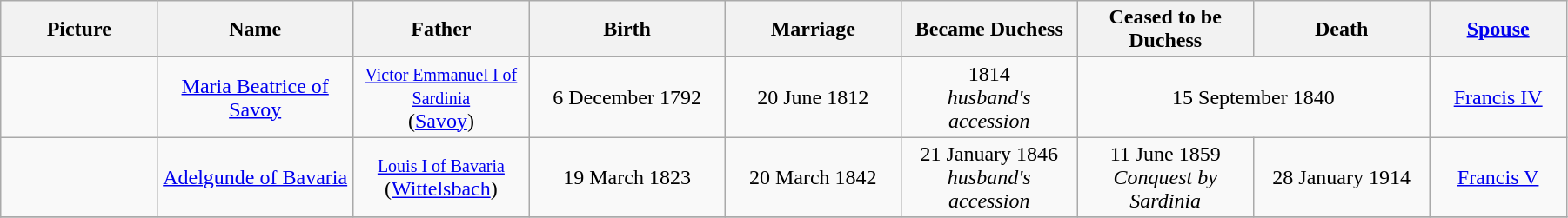<table width=95% class="wikitable">
<tr>
<th width = "8%">Picture</th>
<th width = "10%">Name</th>
<th width = "9%">Father</th>
<th width = "10%">Birth</th>
<th width = "9%">Marriage</th>
<th width = "9%">Became Duchess</th>
<th width = "9%">Ceased to be Duchess</th>
<th width = "9%">Death</th>
<th width = "7%"><a href='#'>Spouse</a></th>
</tr>
<tr>
<td align="center"></td>
<td align="center"><a href='#'>Maria Beatrice of Savoy</a><br></td>
<td align="center"><small><a href='#'>Victor Emmanuel I of Sardinia</a></small><br> (<a href='#'>Savoy</a>)</td>
<td align="center">6 December 1792</td>
<td align="center">20 June 1812</td>
<td align="center">1814<br><em>husband's accession</em></td>
<td align="center" colspan="2">15 September 1840</td>
<td align="center"><a href='#'>Francis IV</a></td>
</tr>
<tr>
<td align="center"></td>
<td align="center"><a href='#'>Adelgunde of Bavaria</a><br></td>
<td align="center"><small><a href='#'>Louis I of Bavaria</a></small><br> (<a href='#'>Wittelsbach</a>)</td>
<td align="center">19 March 1823</td>
<td align="center">20 March 1842</td>
<td align="center">21 January 1846<br><em>husband's accession</em></td>
<td align="center">11 June 1859<br><em>Conquest by Sardinia</em></td>
<td align="center">28 January 1914</td>
<td align="center"><a href='#'>Francis V</a></td>
</tr>
<tr>
</tr>
</table>
